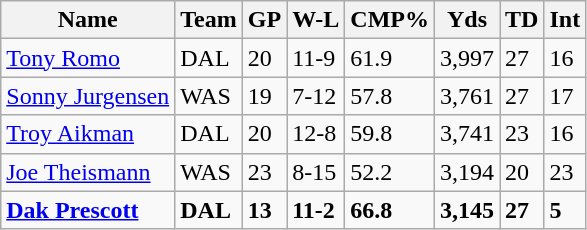<table class="wikitable sortable">
<tr>
<th>Name</th>
<th>Team</th>
<th>GP</th>
<th>W-L</th>
<th>CMP%</th>
<th>Yds</th>
<th>TD</th>
<th>Int</th>
</tr>
<tr>
<td><a href='#'>Tony Romo</a></td>
<td>DAL</td>
<td>20</td>
<td>11-9</td>
<td>61.9</td>
<td>3,997</td>
<td>27</td>
<td>16</td>
</tr>
<tr>
<td><a href='#'>Sonny Jurgensen</a></td>
<td>WAS</td>
<td>19</td>
<td>7-12</td>
<td>57.8</td>
<td>3,761</td>
<td>27</td>
<td>17</td>
</tr>
<tr>
<td><a href='#'>Troy Aikman</a></td>
<td>DAL</td>
<td>20</td>
<td>12-8</td>
<td>59.8</td>
<td>3,741</td>
<td>23</td>
<td>16</td>
</tr>
<tr>
<td><a href='#'>Joe Theismann</a></td>
<td>WAS</td>
<td>23</td>
<td>8-15</td>
<td>52.2</td>
<td>3,194</td>
<td>20</td>
<td>23</td>
</tr>
<tr>
<td><strong><a href='#'>Dak Prescott</a></strong></td>
<td><strong>DAL</strong></td>
<td><strong>13</strong></td>
<td><strong>11-2</strong></td>
<td><strong>66.8</strong></td>
<td><strong>3,145</strong></td>
<td><strong>27</strong></td>
<td><strong>5</strong></td>
</tr>
</table>
